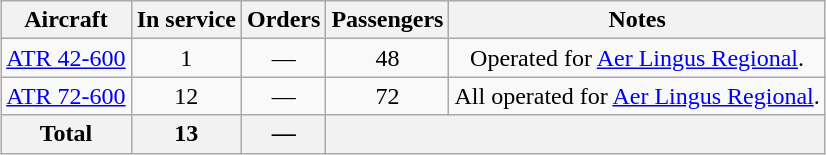<table class="wikitable" style="border-collapse:collapse;text-align:center;margin:auto;">
<tr>
<th>Aircraft</th>
<th>In service</th>
<th>Orders</th>
<th>Passengers</th>
<th>Notes</th>
</tr>
<tr>
<td><a href='#'>ATR 42-600</a></td>
<td>1</td>
<td>—</td>
<td>48</td>
<td>Operated for <a href='#'>Aer Lingus Regional</a>.</td>
</tr>
<tr>
<td><a href='#'>ATR 72-600</a></td>
<td>12</td>
<td>—</td>
<td>72</td>
<td>All operated for <a href='#'>Aer Lingus Regional</a>.</td>
</tr>
<tr>
<th>Total</th>
<th>13</th>
<th>—</th>
<th colspan="2"></th>
</tr>
</table>
